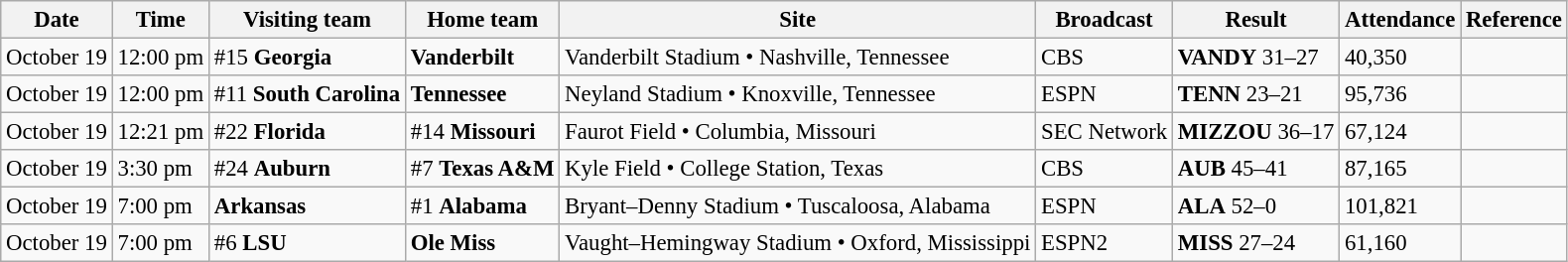<table class="wikitable" style="font-size:95%;">
<tr>
<th>Date</th>
<th>Time</th>
<th>Visiting team</th>
<th>Home team</th>
<th>Site</th>
<th>Broadcast</th>
<th>Result</th>
<th>Attendance</th>
<th class="unsortable">Reference</th>
</tr>
<tr bgcolor=>
<td>October 19</td>
<td>12:00 pm</td>
<td>#15 <strong>Georgia</strong></td>
<td><strong>Vanderbilt</strong></td>
<td>Vanderbilt Stadium • Nashville, Tennessee</td>
<td>CBS</td>
<td><strong>VANDY</strong> 31–27</td>
<td>40,350</td>
<td></td>
</tr>
<tr bgcolor=>
<td>October 19</td>
<td>12:00 pm</td>
<td>#11 <strong>South Carolina</strong></td>
<td><strong>Tennessee</strong></td>
<td>Neyland Stadium • Knoxville, Tennessee</td>
<td>ESPN</td>
<td><strong>TENN</strong> 23–21</td>
<td>95,736</td>
<td></td>
</tr>
<tr bgcolor=>
<td>October 19</td>
<td>12:21 pm</td>
<td>#22 <strong>Florida</strong></td>
<td>#14 <strong>Missouri</strong></td>
<td>Faurot Field • Columbia, Missouri</td>
<td>SEC Network</td>
<td><strong>MIZZOU</strong> 36–17</td>
<td>67,124</td>
<td></td>
</tr>
<tr bgcolor=>
<td>October 19</td>
<td>3:30 pm</td>
<td>#24 <strong>Auburn</strong></td>
<td>#7 <strong>Texas A&M</strong></td>
<td>Kyle Field • College Station, Texas</td>
<td>CBS</td>
<td><strong>AUB</strong> 45–41</td>
<td>87,165</td>
<td></td>
</tr>
<tr bgcolor=>
<td>October 19</td>
<td>7:00 pm</td>
<td><strong>Arkansas</strong></td>
<td>#1 <strong>Alabama</strong></td>
<td>Bryant–Denny Stadium • Tuscaloosa, Alabama</td>
<td>ESPN</td>
<td><strong>ALA</strong> 52–0</td>
<td>101,821</td>
<td></td>
</tr>
<tr bgcolor=>
<td>October 19</td>
<td>7:00 pm</td>
<td>#6 <strong>LSU</strong></td>
<td><strong>Ole Miss</strong></td>
<td>Vaught–Hemingway Stadium • Oxford, Mississippi</td>
<td>ESPN2</td>
<td><strong>MISS</strong> 27–24</td>
<td>61,160</td>
<td></td>
</tr>
</table>
